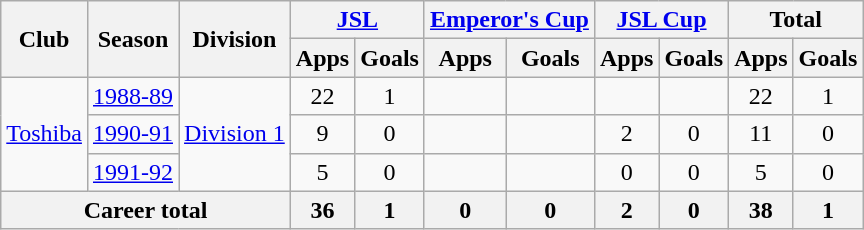<table class="wikitable" style="text-align:center">
<tr>
<th rowspan=2>Club</th>
<th rowspan=2>Season</th>
<th rowspan=2>Division</th>
<th colspan=2><a href='#'>JSL</a></th>
<th colspan=2><a href='#'>Emperor's Cup</a></th>
<th colspan=2><a href='#'>JSL Cup</a></th>
<th colspan=2>Total</th>
</tr>
<tr>
<th>Apps</th>
<th>Goals</th>
<th>Apps</th>
<th>Goals</th>
<th>Apps</th>
<th>Goals</th>
<th>Apps</th>
<th>Goals</th>
</tr>
<tr>
<td rowspan="3"><a href='#'>Toshiba</a></td>
<td><a href='#'>1988-89</a></td>
<td rowspan="3"><a href='#'>Division 1</a></td>
<td>22</td>
<td>1</td>
<td></td>
<td></td>
<td></td>
<td></td>
<td>22</td>
<td>1</td>
</tr>
<tr>
<td><a href='#'>1990-91</a></td>
<td>9</td>
<td>0</td>
<td></td>
<td></td>
<td>2</td>
<td>0</td>
<td>11</td>
<td>0</td>
</tr>
<tr>
<td><a href='#'>1991-92</a></td>
<td>5</td>
<td>0</td>
<td></td>
<td></td>
<td>0</td>
<td>0</td>
<td>5</td>
<td>0</td>
</tr>
<tr>
<th colspan=3>Career total</th>
<th>36</th>
<th>1</th>
<th>0</th>
<th>0</th>
<th>2</th>
<th>0</th>
<th>38</th>
<th>1</th>
</tr>
</table>
